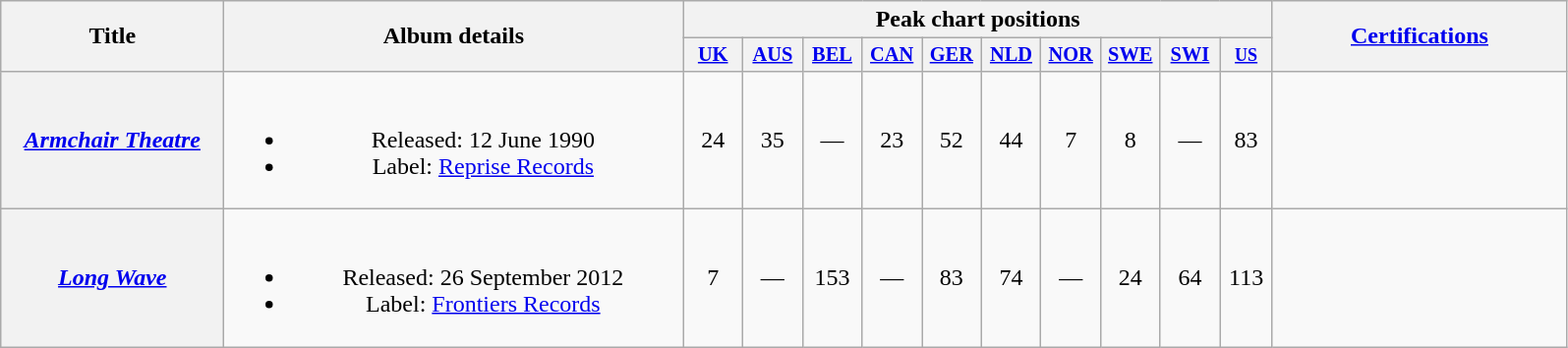<table class="wikitable plainrowheaders" style="text-align:center;" border="1">
<tr>
<th scope="col" rowspan="2" style="width:9em;">Title</th>
<th scope="col" rowspan="2" style="width:19em;">Album details</th>
<th scope="col" colspan="10">Peak chart positions</th>
<th scope="col" rowspan="2" style="width:12em;"><a href='#'>Certifications</a></th>
</tr>
<tr>
<th scope="col" style="width:2.5em;font-size:85%;"><a href='#'>UK</a><br></th>
<th scope="col" style="width:2.5em;font-size:85%;"><a href='#'>AUS</a><br></th>
<th scope="col" style="width:2.5em;font-size:85%;"><a href='#'>BEL</a><br></th>
<th scope="col" style="width:2.5em;font-size:85%;"><a href='#'>CAN</a><br></th>
<th scope="col" style="width:2.5em;font-size:85%;"><a href='#'>GER</a><br></th>
<th scope="col" style="width:2.5em;font-size:85%;"><a href='#'>NLD</a><br></th>
<th scope="col" style="width:2.5em;font-size:85%;"><a href='#'>NOR</a><br></th>
<th scope="col" style="width:2.5em;font-size:85%;"><a href='#'>SWE</a><br></th>
<th scope="col" style="width:2.5em;font-size:85%;"><a href='#'>SWI</a><br></th>
<th scope="col" style="width:2.5em;font-size:75%;"><a href='#'>US</a><br></th>
</tr>
<tr>
<th scope="row"><em> <a href='#'>Armchair Theatre</a></em></th>
<td><br><ul><li>Released: 12 June 1990</li><li>Label: <a href='#'>Reprise Records</a></li></ul></td>
<td>24</td>
<td>35</td>
<td>—</td>
<td>23</td>
<td>52</td>
<td>44</td>
<td>7</td>
<td>8</td>
<td>—</td>
<td>83</td>
<td></td>
</tr>
<tr>
<th scope="row"><em><a href='#'>Long Wave</a></em></th>
<td><br><ul><li>Released: 26 September 2012</li><li>Label: <a href='#'>Frontiers Records</a></li></ul></td>
<td>7</td>
<td>—</td>
<td>153</td>
<td>—</td>
<td>83</td>
<td>74</td>
<td>—</td>
<td>24</td>
<td>64</td>
<td>113</td>
<td></td>
</tr>
</table>
